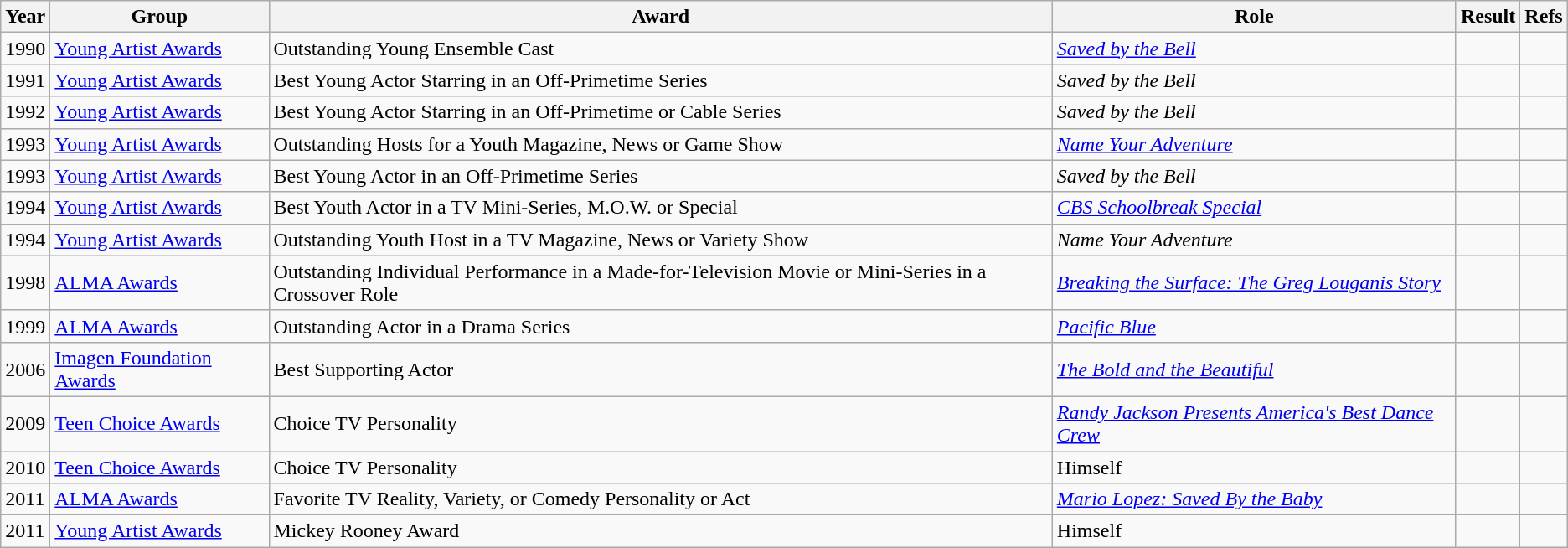<table class="wikitable">
<tr>
<th>Year</th>
<th>Group</th>
<th>Award</th>
<th>Role</th>
<th>Result</th>
<th>Refs</th>
</tr>
<tr>
<td>1990</td>
<td><a href='#'>Young Artist Awards</a></td>
<td>Outstanding Young Ensemble Cast</td>
<td><em><a href='#'>Saved by the Bell</a></em></td>
<td></td>
<td style="text-align:center;"></td>
</tr>
<tr>
<td>1991</td>
<td><a href='#'>Young Artist Awards</a></td>
<td>Best Young Actor Starring in an Off-Primetime Series</td>
<td><em>Saved by the Bell</em></td>
<td></td>
<td></td>
</tr>
<tr>
<td>1992</td>
<td><a href='#'>Young Artist Awards</a></td>
<td>Best Young Actor Starring in an Off-Primetime or Cable Series</td>
<td><em>Saved by the Bell</em></td>
<td></td>
<td></td>
</tr>
<tr>
<td>1993</td>
<td><a href='#'>Young Artist Awards</a></td>
<td>Outstanding Hosts for a Youth Magazine, News or Game Show</td>
<td><em><a href='#'>Name Your Adventure</a></em></td>
<td></td>
<td></td>
</tr>
<tr>
<td>1993</td>
<td><a href='#'>Young Artist Awards</a></td>
<td>Best Young Actor in an Off-Primetime Series</td>
<td><em>Saved by the Bell</em></td>
<td></td>
<td></td>
</tr>
<tr>
<td>1994</td>
<td><a href='#'>Young Artist Awards</a></td>
<td>Best Youth Actor in a TV Mini-Series, M.O.W. or Special</td>
<td><em><a href='#'>CBS Schoolbreak Special</a></em></td>
<td></td>
<td></td>
</tr>
<tr>
<td>1994</td>
<td><a href='#'>Young Artist Awards</a></td>
<td>Outstanding Youth Host in a TV Magazine, News or Variety Show</td>
<td><em>Name Your Adventure</em></td>
<td></td>
<td></td>
</tr>
<tr>
<td>1998</td>
<td><a href='#'>ALMA Awards</a></td>
<td>Outstanding Individual Performance in a Made-for-Television Movie or Mini-Series in a Crossover Role</td>
<td><em><a href='#'>Breaking the Surface: The Greg Louganis Story</a></em></td>
<td></td>
<td></td>
</tr>
<tr>
<td>1999</td>
<td><a href='#'>ALMA Awards</a></td>
<td>Outstanding Actor in a Drama Series</td>
<td><em><a href='#'>Pacific Blue</a></em></td>
<td></td>
<td></td>
</tr>
<tr>
<td>2006</td>
<td><a href='#'>Imagen Foundation Awards</a></td>
<td>Best Supporting Actor</td>
<td><em><a href='#'>The Bold and the Beautiful</a></em></td>
<td></td>
<td></td>
</tr>
<tr>
<td>2009</td>
<td><a href='#'>Teen Choice Awards</a></td>
<td>Choice TV Personality</td>
<td><em><a href='#'>Randy Jackson Presents America's Best Dance Crew</a></em></td>
<td></td>
<td></td>
</tr>
<tr>
<td>2010</td>
<td><a href='#'>Teen Choice Awards</a></td>
<td>Choice TV Personality</td>
<td>Himself</td>
<td></td>
<td></td>
</tr>
<tr>
<td>2011</td>
<td><a href='#'>ALMA Awards</a></td>
<td>Favorite TV Reality, Variety, or Comedy Personality or Act</td>
<td><em><a href='#'>Mario Lopez: Saved By the Baby</a></em></td>
<td></td>
<td></td>
</tr>
<tr>
<td>2011</td>
<td><a href='#'>Young Artist Awards</a></td>
<td>Mickey Rooney Award</td>
<td>Himself</td>
<td></td>
<td></td>
</tr>
</table>
